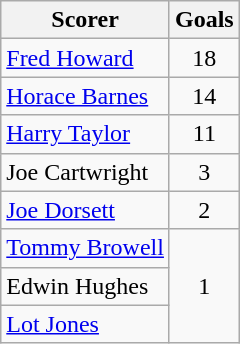<table class="wikitable">
<tr>
<th>Scorer</th>
<th>Goals</th>
</tr>
<tr>
<td> <a href='#'>Fred Howard</a></td>
<td align=center>18</td>
</tr>
<tr>
<td> <a href='#'>Horace Barnes</a></td>
<td align=center>14</td>
</tr>
<tr>
<td> <a href='#'>Harry Taylor</a></td>
<td align=center>11</td>
</tr>
<tr>
<td>Joe Cartwright</td>
<td align=center>3</td>
</tr>
<tr>
<td> <a href='#'>Joe Dorsett</a></td>
<td align=center>2</td>
</tr>
<tr>
<td> <a href='#'>Tommy Browell</a></td>
<td rowspan="3" align=center>1</td>
</tr>
<tr>
<td>Edwin Hughes</td>
</tr>
<tr>
<td> <a href='#'>Lot Jones</a></td>
</tr>
</table>
